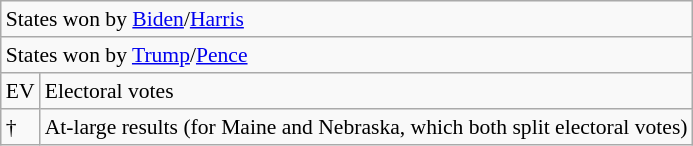<table class="wikitable" style="font-size:90%;line-height:1.2">
<tr>
<td colspan="2">States won by <a href='#'>Biden</a>/<a href='#'>Harris</a></td>
</tr>
<tr>
<td colspan="2">States won by <a href='#'>Trump</a>/<a href='#'>Pence</a></td>
</tr>
<tr>
<td>EV</td>
<td>Electoral votes</td>
</tr>
<tr>
<td>†</td>
<td>At-large results (for Maine and Nebraska, which both split electoral votes)</td>
</tr>
</table>
